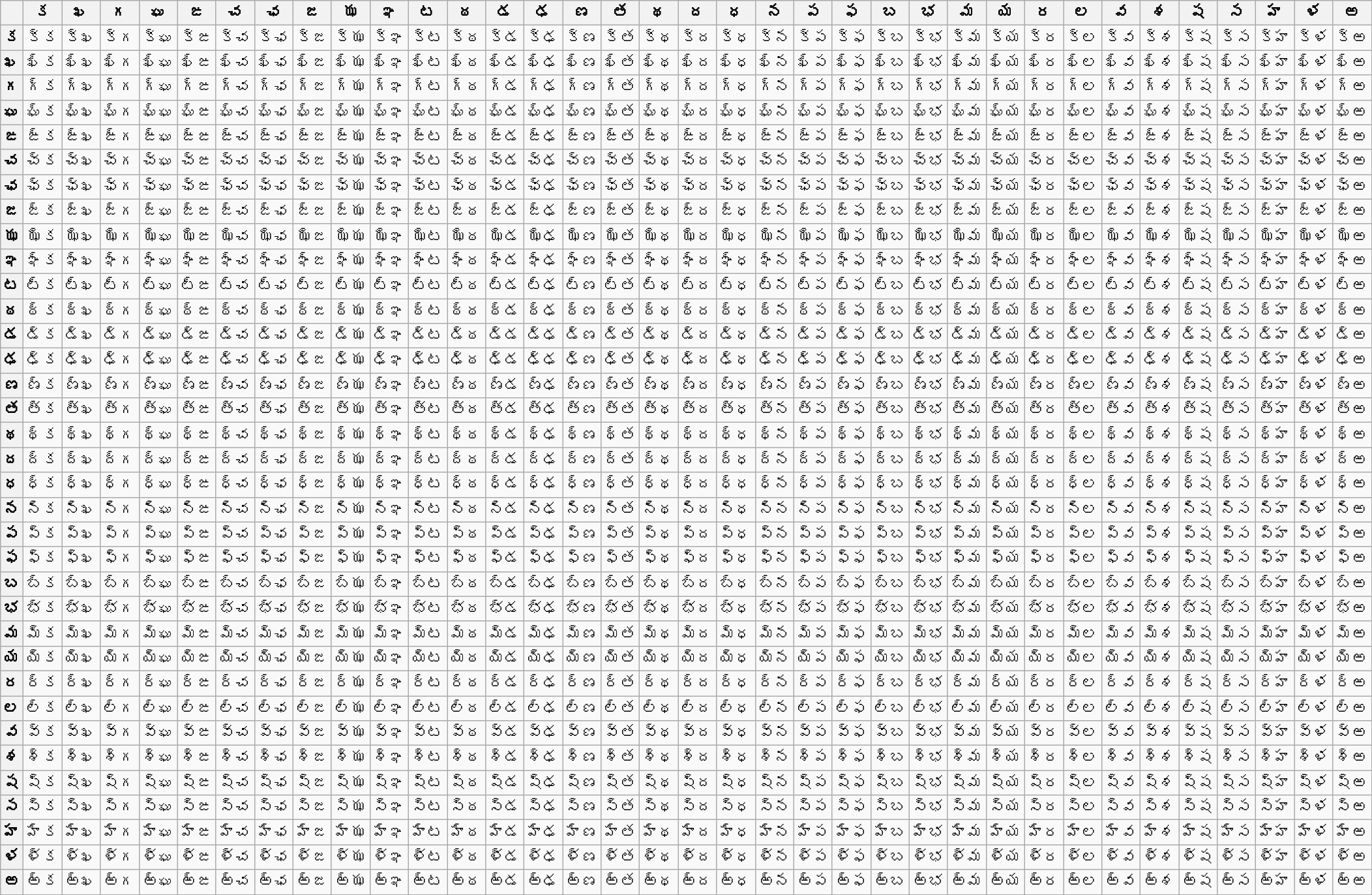<table class=wikitable align=center style="font-size:12pt">
<tr>
<th></th>
<th>క</th>
<th>ఖ</th>
<th>గ</th>
<th>ఘ</th>
<th>ఙ</th>
<th>చ</th>
<th>ఛ</th>
<th>జ</th>
<th>ఝ</th>
<th>ఞ</th>
<th>ట</th>
<th>ఠ</th>
<th>డ</th>
<th>ఢ</th>
<th>ణ</th>
<th>త</th>
<th>థ</th>
<th>ద</th>
<th>ధ</th>
<th>న</th>
<th>ప</th>
<th>ఫ</th>
<th>బ</th>
<th>భ</th>
<th>మ</th>
<th>య</th>
<th>ర</th>
<th>ల</th>
<th>వ</th>
<th>శ</th>
<th>ష</th>
<th>స</th>
<th>హ</th>
<th>ళ</th>
<th>ఱ</th>
</tr>
<tr>
<th>క</th>
<td>క్క</td>
<td>క్ఖ</td>
<td>క్గ</td>
<td>క్ఘ</td>
<td>క్ఙ</td>
<td>క్చ</td>
<td>క్ఛ</td>
<td>క్జ</td>
<td>క్ఝ</td>
<td>క్ఞ</td>
<td>క్ట</td>
<td>క్ఠ</td>
<td>క్డ</td>
<td>క్ఢ</td>
<td>క్ణ</td>
<td>క్త</td>
<td>క్థ</td>
<td>క్ద</td>
<td>క్ధ</td>
<td>క్న</td>
<td>క్ప</td>
<td>క్ఫ</td>
<td>క్బ</td>
<td>క్భ</td>
<td>క్మ</td>
<td>క్య</td>
<td>క్ర</td>
<td>క్ల</td>
<td>క్వ</td>
<td>క్శ</td>
<td>క్ష</td>
<td>క్స</td>
<td>క్హ</td>
<td>క్ళ</td>
<td>క్ఱ</td>
</tr>
<tr>
<th>ఖ</th>
<td>ఖ్క</td>
<td>ఖ్ఖ</td>
<td>ఖ్గ</td>
<td>ఖ్ఘ</td>
<td>ఖ్ఙ</td>
<td>ఖ్చ</td>
<td>ఖ్ఛ</td>
<td>ఖ్జ</td>
<td>ఖ్ఝ</td>
<td>ఖ్ఞ</td>
<td>ఖ్ట</td>
<td>ఖ్ఠ</td>
<td>ఖ్డ</td>
<td>ఖ్ఢ</td>
<td>ఖ్ణ</td>
<td>ఖ్త</td>
<td>ఖ్థ</td>
<td>ఖ్ద</td>
<td>ఖ్ధ</td>
<td>ఖ్న</td>
<td>ఖ్ప</td>
<td>ఖ్ఫ</td>
<td>ఖ్బ</td>
<td>ఖ్భ</td>
<td>ఖ్మ</td>
<td>ఖ్య</td>
<td>ఖ్ర</td>
<td>ఖ్ల</td>
<td>ఖ్వ</td>
<td>ఖ్శ</td>
<td>ఖ్ష</td>
<td>ఖ్స</td>
<td>ఖ్హ</td>
<td>ఖ్ళ</td>
<td>ఖ్ఱ</td>
</tr>
<tr>
<th>గ</th>
<td>గ్క</td>
<td>గ్ఖ</td>
<td>గ్గ</td>
<td>గ్ఘ</td>
<td>గ్ఙ</td>
<td>గ్చ</td>
<td>గ్ఛ</td>
<td>గ్జ</td>
<td>గ్ఝ</td>
<td>గ్ఞ</td>
<td>గ్ట</td>
<td>గ్ఠ</td>
<td>గ్డ</td>
<td>గ్ఢ</td>
<td>గ్ణ</td>
<td>గ్త</td>
<td>గ్థ</td>
<td>గ్ద</td>
<td>గ్ధ</td>
<td>గ్న</td>
<td>గ్ప</td>
<td>గ్ఫ</td>
<td>గ్బ</td>
<td>గ్భ</td>
<td>గ్మ</td>
<td>గ్య</td>
<td>గ్ర</td>
<td>గ్ల</td>
<td>గ్వ</td>
<td>గ్శ</td>
<td>గ్ష</td>
<td>గ్స</td>
<td>గ్హ</td>
<td>గ్ళ</td>
<td>గ్ఱ</td>
</tr>
<tr>
<th>ఘ</th>
<td>ఘ్క</td>
<td>ఘ్ఖ</td>
<td>ఘ్గ</td>
<td>ఘ్ఘ</td>
<td>ఘ్ఙ</td>
<td>ఘ్చ</td>
<td>ఘ్ఛ</td>
<td>ఘ్జ</td>
<td>ఘ్ఝ</td>
<td>ఘ్ఞ</td>
<td>ఘ్ట</td>
<td>ఘ్ఠ</td>
<td>ఘ్డ</td>
<td>ఘ్ఢ</td>
<td>ఘ్ణ</td>
<td>ఘ్త</td>
<td>ఘ్థ</td>
<td>ఘ్ద</td>
<td>ఘ్ధ</td>
<td>ఘ్న</td>
<td>ఘ్ప</td>
<td>ఘ్ఫ</td>
<td>ఘ్బ</td>
<td>ఘ్భ</td>
<td>ఘ్మ</td>
<td>ఘ్య</td>
<td>ఘ్ర</td>
<td>ఘ్ల</td>
<td>ఘ్వ</td>
<td>ఘ్శ</td>
<td>ఘ్ష</td>
<td>ఘ్స</td>
<td>ఘ్హ</td>
<td>ఘ్ళ</td>
<td>ఘ్ఱ</td>
</tr>
<tr>
<th>ఙ</th>
<td>ఙ్క</td>
<td>ఙ్ఖ</td>
<td>ఙ్గ</td>
<td>ఙ్ఘ</td>
<td>ఙ్ఙ</td>
<td>ఙ్చ</td>
<td>ఙ్ఛ</td>
<td>ఙ్జ</td>
<td>ఙ్ఝ</td>
<td>ఙ్ఞ</td>
<td>ఙ్ట</td>
<td>ఙ్ఠ</td>
<td>ఙ్డ</td>
<td>ఙ్ఢ</td>
<td>ఙ్ణ</td>
<td>ఙ్త</td>
<td>ఙ్థ</td>
<td>ఙ్ద</td>
<td>ఙ్ధ</td>
<td>ఙ్న</td>
<td>ఙ్ప</td>
<td>ఙ్ఫ</td>
<td>ఙ్బ</td>
<td>ఙ్భ</td>
<td>ఙ్మ</td>
<td>ఙ్య</td>
<td>ఙ్ర</td>
<td>ఙ్ల</td>
<td>ఙ్వ</td>
<td>ఙ్శ</td>
<td>ఙ్ష</td>
<td>ఙ్స</td>
<td>ఙ్హ</td>
<td>ఙ్ళ</td>
<td>ఙ్ఱ</td>
</tr>
<tr>
<th>చ</th>
<td>చ్క</td>
<td>చ్ఖ</td>
<td>చ్గ</td>
<td>చ్ఘ</td>
<td>చ్ఙ</td>
<td>చ్చ</td>
<td>చ్ఛ</td>
<td>చ్జ</td>
<td>చ్ఝ</td>
<td>చ్ఞ</td>
<td>చ్ట</td>
<td>చ్ఠ</td>
<td>చ్డ</td>
<td>చ్ఢ</td>
<td>చ్ణ</td>
<td>చ్త</td>
<td>చ్థ</td>
<td>చ్ద</td>
<td>చ్ధ</td>
<td>చ్న</td>
<td>చ్ప</td>
<td>చ్ఫ</td>
<td>చ్బ</td>
<td>చ్భ</td>
<td>చ్మ</td>
<td>చ్య</td>
<td>చ్ర</td>
<td>చ్ల</td>
<td>చ్వ</td>
<td>చ్శ</td>
<td>చ్ష</td>
<td>చ్స</td>
<td>చ్హ</td>
<td>చ్ళ</td>
<td>చ్ఱ</td>
</tr>
<tr>
<th>ఛ</th>
<td>ఛ్క</td>
<td>ఛ్ఖ</td>
<td>ఛ్గ</td>
<td>ఛ్ఘ</td>
<td>ఛ్ఙ</td>
<td>ఛ్చ</td>
<td>ఛ్ఛ</td>
<td>ఛ్జ</td>
<td>ఛ్ఝ</td>
<td>ఛ్ఞ</td>
<td>ఛ్ట</td>
<td>ఛ్ఠ</td>
<td>ఛ్డ</td>
<td>ఛ్ఢ</td>
<td>ఛ్ణ</td>
<td>ఛ్త</td>
<td>ఛ్థ</td>
<td>ఛ్ద</td>
<td>ఛ్ధ</td>
<td>ఛ్న</td>
<td>ఛ్ప</td>
<td>ఛ్ఫ</td>
<td>ఛ్బ</td>
<td>ఛ్భ</td>
<td>ఛ్మ</td>
<td>ఛ్య</td>
<td>ఛ్ర</td>
<td>ఛ్ల</td>
<td>ఛ్వ</td>
<td>ఛ్శ</td>
<td>ఛ్ష</td>
<td>ఛ్స</td>
<td>ఛ్హ</td>
<td>ఛ్ళ</td>
<td>ఛ్ఱ</td>
</tr>
<tr>
<th>జ</th>
<td>జ్క</td>
<td>జ్ఖ</td>
<td>జ్గ</td>
<td>జ్ఘ</td>
<td>జ్ఙ</td>
<td>జ్చ</td>
<td>జ్ఛ</td>
<td>జ్జ</td>
<td>జ్ఝ</td>
<td>జ్ఞ</td>
<td>జ్ట</td>
<td>జ్ఠ</td>
<td>జ్డ</td>
<td>జ్ఢ</td>
<td>జ్ణ</td>
<td>జ్త</td>
<td>జ్థ</td>
<td>జ్ద</td>
<td>జ్ధ</td>
<td>జ్న</td>
<td>జ్ప</td>
<td>జ్ఫ</td>
<td>జ్బ</td>
<td>జ్భ</td>
<td>జ్మ</td>
<td>జ్య</td>
<td>జ్ర</td>
<td>జ్ల</td>
<td>జ్వ</td>
<td>జ్శ</td>
<td>జ్ష</td>
<td>జ్స</td>
<td>జ్హ</td>
<td>జ్ళ</td>
<td>జ్ఱ</td>
</tr>
<tr>
<th>ఝ</th>
<td>ఝ్క</td>
<td>ఝ్ఖ</td>
<td>ఝ్గ</td>
<td>ఝ్ఘ</td>
<td>ఝ్ఙ</td>
<td>ఝ్చ</td>
<td>ఝ్ఛ</td>
<td>ఝ్జ</td>
<td>ఝ్ఝ</td>
<td>ఝ్ఞ</td>
<td>ఝ్ట</td>
<td>ఝ్ఠ</td>
<td>ఝ్డ</td>
<td>ఝ్ఢ</td>
<td>ఝ్ణ</td>
<td>ఝ్త</td>
<td>ఝ్థ</td>
<td>ఝ్ద</td>
<td>ఝ్ధ</td>
<td>ఝ్న</td>
<td>ఝ్ప</td>
<td>ఝ్ఫ</td>
<td>ఝ్బ</td>
<td>ఝ్భ</td>
<td>ఝ్మ</td>
<td>ఝ్య</td>
<td>ఝ్ర</td>
<td>ఝ్ల</td>
<td>ఝ్వ</td>
<td>ఝ్శ</td>
<td>ఝ్ష</td>
<td>ఝ్స</td>
<td>ఝ్హ</td>
<td>ఝ్ళ</td>
<td>ఝ్ఱ</td>
</tr>
<tr>
<th>ఞ</th>
<td>ఞ్క</td>
<td>ఞ్ఖ</td>
<td>ఞ్గ</td>
<td>ఞ్ఘ</td>
<td>ఞ్ఙ</td>
<td>ఞ్చ</td>
<td>ఞ్ఛ</td>
<td>ఞ్జ</td>
<td>ఞ్ఝ</td>
<td>ఞ్ఞ</td>
<td>ఞ్ట</td>
<td>ఞ్ఠ</td>
<td>ఞ్డ</td>
<td>ఞ్ఢ</td>
<td>ఞ్ణ</td>
<td>ఞ్త</td>
<td>ఞ్థ</td>
<td>ఞ్ద</td>
<td>ఞ్ధ</td>
<td>ఞ్న</td>
<td>ఞ్ప</td>
<td>ఞ్ఫ</td>
<td>ఞ్బ</td>
<td>ఞ్భ</td>
<td>ఞ్మ</td>
<td>ఞ్య</td>
<td>ఞ్ర</td>
<td>ఞ్ల</td>
<td>ఞ్వ</td>
<td>ఞ్శ</td>
<td>ఞ్ష</td>
<td>ఞ్స</td>
<td>ఞ్హ</td>
<td>ఞ్ళ</td>
<td>ఞ్ఱ</td>
</tr>
<tr>
<th>ట</th>
<td>ట్క</td>
<td>ట్ఖ</td>
<td>ట్గ</td>
<td>ట్ఘ</td>
<td>ట్ఙ</td>
<td>ట్చ</td>
<td>ట్ఛ</td>
<td>ట్జ</td>
<td>ట్ఝ</td>
<td>ట్ఞ</td>
<td>ట్ట</td>
<td>ట్ఠ</td>
<td>ట్డ</td>
<td>ట్ఢ</td>
<td>ట్ణ</td>
<td>ట్త</td>
<td>ట్థ</td>
<td>ట్ద</td>
<td>ట్ధ</td>
<td>ట్న</td>
<td>ట్ప</td>
<td>ట్ఫ</td>
<td>ట్బ</td>
<td>ట్భ</td>
<td>ట్మ</td>
<td>ట్య</td>
<td>ట్ర</td>
<td>ట్ల</td>
<td>ట్వ</td>
<td>ట్శ</td>
<td>ట్ష</td>
<td>ట్స</td>
<td>ట్హ</td>
<td>ట్ళ</td>
<td>ట్ఱ</td>
</tr>
<tr>
<th>ఠ</th>
<td>ఠ్క</td>
<td>ఠ్ఖ</td>
<td>ఠ్గ</td>
<td>ఠ్ఘ</td>
<td>ఠ్ఙ</td>
<td>ఠ్చ</td>
<td>ఠ్ఛ</td>
<td>ఠ్జ</td>
<td>ఠ్ఝ</td>
<td>ఠ్ఞ</td>
<td>ఠ్ట</td>
<td>ఠ్ఠ</td>
<td>ఠ్డ</td>
<td>ఠ్ఢ</td>
<td>ఠ్ణ</td>
<td>ఠ్త</td>
<td>ఠ్థ</td>
<td>ఠ్ద</td>
<td>ఠ్ధ</td>
<td>ఠ్న</td>
<td>ఠ్ప</td>
<td>ఠ్ఫ</td>
<td>ఠ్బ</td>
<td>ఠ్భ</td>
<td>ఠ్మ</td>
<td>ఠ్య</td>
<td>ఠ్ర</td>
<td>ఠ్ల</td>
<td>ఠ్వ</td>
<td>ఠ్శ</td>
<td>ఠ్ష</td>
<td>ఠ్స</td>
<td>ఠ్హ</td>
<td>ఠ్ళ</td>
<td>ఠ్ఱ</td>
</tr>
<tr>
<th>డ</th>
<td>డ్క</td>
<td>డ్ఖ</td>
<td>డ్గ</td>
<td>డ్ఘ</td>
<td>డ్ఙ</td>
<td>డ్చ</td>
<td>డ్ఛ</td>
<td>డ్జ</td>
<td>డ్ఝ</td>
<td>డ్ఞ</td>
<td>డ్ట</td>
<td>డ్ఠ</td>
<td>డ్డ</td>
<td>డ్ఢ</td>
<td>డ్ణ</td>
<td>డ్త</td>
<td>డ్థ</td>
<td>డ్ద</td>
<td>డ్ధ</td>
<td>డ్న</td>
<td>డ్ప</td>
<td>డ్ఫ</td>
<td>డ్బ</td>
<td>డ్భ</td>
<td>డ్మ</td>
<td>డ్య</td>
<td>డ్ర</td>
<td>డ్ల</td>
<td>డ్వ</td>
<td>డ్శ</td>
<td>డ్ష</td>
<td>డ్స</td>
<td>డ్హ</td>
<td>డ్ళ</td>
<td>డ్ఱ</td>
</tr>
<tr>
<th>ఢ</th>
<td>ఢ్క</td>
<td>ఢ్ఖ</td>
<td>ఢ్గ</td>
<td>ఢ్ఘ</td>
<td>ఢ్ఙ</td>
<td>ఢ్చ</td>
<td>ఢ్ఛ</td>
<td>ఢ్జ</td>
<td>ఢ్ఝ</td>
<td>ఢ్ఞ</td>
<td>ఢ్ట</td>
<td>ఢ్ఠ</td>
<td>ఢ్డ</td>
<td>ఢ్ఢ</td>
<td>ఢ్ణ</td>
<td>ఢ్త</td>
<td>ఢ్థ</td>
<td>ఢ్ద</td>
<td>ఢ్ధ</td>
<td>ఢ్న</td>
<td>ఢ్ప</td>
<td>ఢ్ఫ</td>
<td>ఢ్బ</td>
<td>ఢ్భ</td>
<td>ఢ్మ</td>
<td>ఢ్య</td>
<td>ఢ్ర</td>
<td>ఢ్ల</td>
<td>ఢ్వ</td>
<td>ఢ్శ</td>
<td>ఢ్ష</td>
<td>ఢ్స</td>
<td>ఢ్హ</td>
<td>ఢ్ళ</td>
<td>ఢ్ఱ</td>
</tr>
<tr>
<th>ణ</th>
<td>ణ్క</td>
<td>ణ్ఖ</td>
<td>ణ్గ</td>
<td>ణ్ఘ</td>
<td>ణ్ఙ</td>
<td>ణ్చ</td>
<td>ణ్ఛ</td>
<td>ణ్జ</td>
<td>ణ్ఝ</td>
<td>ణ్ఞ</td>
<td>ణ్ట</td>
<td>ణ్ఠ</td>
<td>ణ్డ</td>
<td>ణ్ఢ</td>
<td>ణ్ణ</td>
<td>ణ్త</td>
<td>ణ్థ</td>
<td>ణ్ద</td>
<td>ణ్ధ</td>
<td>ణ్న</td>
<td>ణ్ప</td>
<td>ణ్ఫ</td>
<td>ణ్బ</td>
<td>ణ్భ</td>
<td>ణ్మ</td>
<td>ణ్య</td>
<td>ణ్ర</td>
<td>ణ్ల</td>
<td>ణ్వ</td>
<td>ణ్శ</td>
<td>ణ్ష</td>
<td>ణ్స</td>
<td>ణ్హ</td>
<td>ణ్ళ</td>
<td>ణ్ఱ</td>
</tr>
<tr>
<th>త</th>
<td>త్క</td>
<td>త్ఖ</td>
<td>త్గ</td>
<td>త్ఘ</td>
<td>త్ఙ</td>
<td>త్చ</td>
<td>త్ఛ</td>
<td>త్జ</td>
<td>త్ఝ</td>
<td>త్ఞ</td>
<td>త్ట</td>
<td>త్ఠ</td>
<td>త్డ</td>
<td>త్ఢ</td>
<td>త్ణ</td>
<td>త్త</td>
<td>త్థ</td>
<td>త్ద</td>
<td>త్ధ</td>
<td>త్న</td>
<td>త్ప</td>
<td>త్ఫ</td>
<td>త్బ</td>
<td>త్భ</td>
<td>త్మ</td>
<td>త్య</td>
<td>త్ర</td>
<td>త్ల</td>
<td>త్వ</td>
<td>త్శ</td>
<td>త్ష</td>
<td>త్స</td>
<td>త్హ</td>
<td>త్ళ</td>
<td>త్ఱ</td>
</tr>
<tr>
<th>థ</th>
<td>థ్క</td>
<td>థ్ఖ</td>
<td>థ్గ</td>
<td>థ్ఘ</td>
<td>థ్ఙ</td>
<td>థ్చ</td>
<td>థ్ఛ</td>
<td>థ్జ</td>
<td>థ్ఝ</td>
<td>థ్ఞ</td>
<td>థ్ట</td>
<td>థ్ఠ</td>
<td>థ్డ</td>
<td>థ్ఢ</td>
<td>థ్ణ</td>
<td>థ్త</td>
<td>థ్థ</td>
<td>థ్ద</td>
<td>థ్ధ</td>
<td>థ్న</td>
<td>థ్ప</td>
<td>థ్ఫ</td>
<td>థ్బ</td>
<td>థ్భ</td>
<td>థ్మ</td>
<td>థ్య</td>
<td>థ్ర</td>
<td>థ్ల</td>
<td>థ్వ</td>
<td>థ్శ</td>
<td>థ్ష</td>
<td>థ్స</td>
<td>థ్హ</td>
<td>థ్ళ</td>
<td>థ్ఱ</td>
</tr>
<tr>
<th>ద</th>
<td>ద్క</td>
<td>ద్ఖ</td>
<td>ద్గ</td>
<td>ద్ఘ</td>
<td>ద్ఙ</td>
<td>ద్చ</td>
<td>ద్ఛ</td>
<td>ద్జ</td>
<td>ద్ఝ</td>
<td>ద్ఞ</td>
<td>ద్ట</td>
<td>ద్ఠ</td>
<td>ద్డ</td>
<td>ద్ఢ</td>
<td>ద్ణ</td>
<td>ద్త</td>
<td>ద్థ</td>
<td>ద్ద</td>
<td>ద్ధ</td>
<td>ద్న</td>
<td>ద్ప</td>
<td>ద్ఫ</td>
<td>ద్బ</td>
<td>ద్భ</td>
<td>ద్మ</td>
<td>ద్య</td>
<td>ద్ర</td>
<td>ద్ల</td>
<td>ద్వ</td>
<td>ద్శ</td>
<td>ద్ష</td>
<td>ద్స</td>
<td>ద్హ</td>
<td>ద్ళ</td>
<td>ద్ఱ</td>
</tr>
<tr>
<th>ధ</th>
<td>ధ్క</td>
<td>ధ్ఖ</td>
<td>ధ్గ</td>
<td>ధ్ఘ</td>
<td>ధ్ఙ</td>
<td>ధ్చ</td>
<td>ధ్ఛ</td>
<td>ధ్జ</td>
<td>ధ్ఝ</td>
<td>ధ్ఞ</td>
<td>ధ్ట</td>
<td>ధ్ఠ</td>
<td>ధ్డ</td>
<td>ధ్ఢ</td>
<td>ధ్ణ</td>
<td>ధ్త</td>
<td>ధ్థ</td>
<td>ధ్ద</td>
<td>ధ్ధ</td>
<td>ధ్న</td>
<td>ధ్ప</td>
<td>ధ్ఫ</td>
<td>ధ్బ</td>
<td>ధ్భ</td>
<td>ధ్మ</td>
<td>ధ్య</td>
<td>ధ్ర</td>
<td>ధ్ల</td>
<td>ధ్వ</td>
<td>ధ్శ</td>
<td>ధ్ష</td>
<td>ధ్స</td>
<td>ధ్హ</td>
<td>ధ్ళ</td>
<td>ధ్ఱ</td>
</tr>
<tr>
<th>న</th>
<td>న్క</td>
<td>న్ఖ</td>
<td>న్గ</td>
<td>న్ఘ</td>
<td>న్ఙ</td>
<td>న్చ</td>
<td>న్ఛ</td>
<td>న్జ</td>
<td>న్ఝ</td>
<td>న్ఞ</td>
<td>న్ట</td>
<td>న్ఠ</td>
<td>న్డ</td>
<td>న్ఢ</td>
<td>న్ణ</td>
<td>న్త</td>
<td>న్థ</td>
<td>న్ద</td>
<td>న్ధ</td>
<td>న్న</td>
<td>న్ప</td>
<td>న్ఫ</td>
<td>న్బ</td>
<td>న్భ</td>
<td>న్మ</td>
<td>న్య</td>
<td>న్ర</td>
<td>న్ల</td>
<td>న్వ</td>
<td>న్శ</td>
<td>న్ష</td>
<td>న్స</td>
<td>న్హ</td>
<td>న్ళ</td>
<td>న్ఱ</td>
</tr>
<tr>
<th>ప</th>
<td>ప్క</td>
<td>ప్ఖ</td>
<td>ప్గ</td>
<td>ప్ఘ</td>
<td>ప్ఙ</td>
<td>ప్చ</td>
<td>ప్ఛ</td>
<td>ప్జ</td>
<td>ప్ఝ</td>
<td>ప్ఞ</td>
<td>ప్ట</td>
<td>ప్ఠ</td>
<td>ప్డ</td>
<td>ప్ఢ</td>
<td>ప్ణ</td>
<td>ప్త</td>
<td>ప్థ</td>
<td>ప్ద</td>
<td>ప్ధ</td>
<td>ప్న</td>
<td>ప్ప</td>
<td>ప్ఫ</td>
<td>ప్బ</td>
<td>ప్భ</td>
<td>ప్మ</td>
<td>ప్య</td>
<td>ప్ర</td>
<td>ప్ల</td>
<td>ప్వ</td>
<td>ప్శ</td>
<td>ప్ష</td>
<td>ప్స</td>
<td>ప్హ</td>
<td>ప్ళ</td>
<td>ప్ఱ</td>
</tr>
<tr>
<th>ఫ</th>
<td>ఫ్క</td>
<td>ఫ్ఖ</td>
<td>ఫ్గ</td>
<td>ఫ్ఘ</td>
<td>ఫ్ఙ</td>
<td>ఫ్చ</td>
<td>ఫ్ఛ</td>
<td>ఫ్జ</td>
<td>ఫ్ఝ</td>
<td>ఫ్ఞ</td>
<td>ఫ్ట</td>
<td>ఫ్ఠ</td>
<td>ఫ్డ</td>
<td>ఫ్ఢ</td>
<td>ఫ్ణ</td>
<td>ఫ్త</td>
<td>ఫ్థ</td>
<td>ఫ్ద</td>
<td>ఫ్ధ</td>
<td>ఫ్న</td>
<td>ఫ్ప</td>
<td>ఫ్ఫ</td>
<td>ఫ్బ</td>
<td>ఫ్భ</td>
<td>ఫ్మ</td>
<td>ఫ్య</td>
<td>ఫ్ర</td>
<td>ఫ్ల</td>
<td>ఫ్వ</td>
<td>ఫ్శ</td>
<td>ఫ్ష</td>
<td>ఫ్స</td>
<td>ఫ్హ</td>
<td>ఫ్ళ</td>
<td>ఫ్ఱ</td>
</tr>
<tr>
<th>బ</th>
<td>బ్క</td>
<td>బ్ఖ</td>
<td>బ్గ</td>
<td>బ్ఘ</td>
<td>బ్ఙ</td>
<td>బ్చ</td>
<td>బ్ఛ</td>
<td>బ్జ</td>
<td>బ్ఝ</td>
<td>బ్ఞ</td>
<td>బ్ట</td>
<td>బ్ఠ</td>
<td>బ్డ</td>
<td>బ్ఢ</td>
<td>బ్ణ</td>
<td>బ్త</td>
<td>బ్థ</td>
<td>బ్ద</td>
<td>బ్ధ</td>
<td>బ్న</td>
<td>బ్ప</td>
<td>బ్ఫ</td>
<td>బ్బ</td>
<td>బ్భ</td>
<td>బ్మ</td>
<td>బ్య</td>
<td>బ్ర</td>
<td>బ్ల</td>
<td>బ్వ</td>
<td>బ్శ</td>
<td>బ్ష</td>
<td>బ్స</td>
<td>బ్హ</td>
<td>బ్ళ</td>
<td>బ్ఱ</td>
</tr>
<tr>
<th>భ</th>
<td>భ్క</td>
<td>భ్ఖ</td>
<td>భ్గ</td>
<td>భ్ఘ</td>
<td>భ్ఙ</td>
<td>భ్చ</td>
<td>భ్ఛ</td>
<td>భ్జ</td>
<td>భ్ఝ</td>
<td>భ్ఞ</td>
<td>భ్ట</td>
<td>భ్ఠ</td>
<td>భ్డ</td>
<td>భ్ఢ</td>
<td>భ్ణ</td>
<td>భ్త</td>
<td>భ్థ</td>
<td>భ్ద</td>
<td>భ్ధ</td>
<td>భ్న</td>
<td>భ్ప</td>
<td>భ్ఫ</td>
<td>భ్బ</td>
<td>భ్భ</td>
<td>భ్మ</td>
<td>భ్య</td>
<td>భ్ర</td>
<td>భ్ల</td>
<td>భ్వ</td>
<td>భ్శ</td>
<td>భ్ష</td>
<td>భ్స</td>
<td>భ్హ</td>
<td>భ్ళ</td>
<td>భ్ఱ</td>
</tr>
<tr>
<th>మ</th>
<td>మ్క</td>
<td>మ్ఖ</td>
<td>మ్గ</td>
<td>మ్ఘ</td>
<td>మ్ఙ</td>
<td>మ్చ</td>
<td>మ్ఛ</td>
<td>మ్జ</td>
<td>మ్ఝ</td>
<td>మ్ఞ</td>
<td>మ్ట</td>
<td>మ్ఠ</td>
<td>మ్డ</td>
<td>మ్ఢ</td>
<td>మ్ణ</td>
<td>మ్త</td>
<td>మ్థ</td>
<td>మ్ద</td>
<td>మ్ధ</td>
<td>మ్న</td>
<td>మ్ప</td>
<td>మ్ఫ</td>
<td>మ్బ</td>
<td>మ్భ</td>
<td>మ్మ</td>
<td>మ్య</td>
<td>మ్ర</td>
<td>మ్ల</td>
<td>మ్వ</td>
<td>మ్శ</td>
<td>మ్ష</td>
<td>మ్స</td>
<td>మ్హ</td>
<td>మ్ళ</td>
<td>మ్ఱ</td>
</tr>
<tr>
<th>య</th>
<td>య్క</td>
<td>య్ఖ</td>
<td>య్గ</td>
<td>య్ఘ</td>
<td>య్ఙ</td>
<td>య్చ</td>
<td>య్ఛ</td>
<td>య్జ</td>
<td>య్ఝ</td>
<td>య్ఞ</td>
<td>య్ట</td>
<td>య్ఠ</td>
<td>య్డ</td>
<td>య్ఢ</td>
<td>య్ణ</td>
<td>య్త</td>
<td>య్థ</td>
<td>య్ద</td>
<td>య్ధ</td>
<td>య్న</td>
<td>య్ప</td>
<td>య్ఫ</td>
<td>య్బ</td>
<td>య్భ</td>
<td>య్మ</td>
<td>య్య</td>
<td>య్ర</td>
<td>య్ల</td>
<td>య్వ</td>
<td>య్శ</td>
<td>య్ష</td>
<td>య్స</td>
<td>య్హ</td>
<td>య్ళ</td>
<td>య్ఱ</td>
</tr>
<tr>
<th>ర</th>
<td>ర్క</td>
<td>ర్ఖ</td>
<td>ర్గ</td>
<td>ర్ఘ</td>
<td>ర్ఙ</td>
<td>ర్చ</td>
<td>ర్ఛ</td>
<td>ర్జ</td>
<td>ర్ఝ</td>
<td>ర్ఞ</td>
<td>ర్ట</td>
<td>ర్ఠ</td>
<td>ర్డ</td>
<td>ర్ఢ</td>
<td>ర్ణ</td>
<td>ర్త</td>
<td>ర్థ</td>
<td>ర్ద</td>
<td>ర్ధ</td>
<td>ర్న</td>
<td>ర్ప</td>
<td>ర్ఫ</td>
<td>ర్బ</td>
<td>ర్భ</td>
<td>ర్మ</td>
<td>ర్య</td>
<td>ర్ర</td>
<td>ర్ల</td>
<td>ర్వ</td>
<td>ర్శ</td>
<td>ర్ష</td>
<td>ర్స</td>
<td>ర్హ</td>
<td>ర్ళ</td>
<td>ర్ఱ</td>
</tr>
<tr>
<th>ల</th>
<td>ల్క</td>
<td>ల్ఖ</td>
<td>ల్గ</td>
<td>ల్ఘ</td>
<td>ల్ఙ</td>
<td>ల్చ</td>
<td>ల్ఛ</td>
<td>ల్జ</td>
<td>ల్ఝ</td>
<td>ల్ఞ</td>
<td>ల్ట</td>
<td>ల్ఠ</td>
<td>ల్డ</td>
<td>ల్ఢ</td>
<td>ల్ణ</td>
<td>ల్త</td>
<td>ల్థ</td>
<td>ల్ద</td>
<td>ల్ధ</td>
<td>ల్న</td>
<td>ల్ప</td>
<td>ల్ఫ</td>
<td>ల్బ</td>
<td>ల్భ</td>
<td>ల్మ</td>
<td>ల్య</td>
<td>ల్ర</td>
<td>ల్ల</td>
<td>ల్వ</td>
<td>ల్శ</td>
<td>ల్ష</td>
<td>ల్స</td>
<td>ల్హ</td>
<td>ల్ళ</td>
<td>ల్ఱ</td>
</tr>
<tr>
<th>వ</th>
<td>వ్క</td>
<td>వ్ఖ</td>
<td>వ్గ</td>
<td>వ్ఘ</td>
<td>వ్ఙ</td>
<td>వ్చ</td>
<td>వ్ఛ</td>
<td>వ్జ</td>
<td>వ్ఝ</td>
<td>వ్ఞ</td>
<td>వ్ట</td>
<td>వ్ఠ</td>
<td>వ్డ</td>
<td>వ్ఢ</td>
<td>వ్ణ</td>
<td>వ్త</td>
<td>వ్థ</td>
<td>వ్ద</td>
<td>వ్ధ</td>
<td>వ్న</td>
<td>వ్ప</td>
<td>వ్ఫ</td>
<td>వ్బ</td>
<td>వ్భ</td>
<td>వ్మ</td>
<td>వ్య</td>
<td>వ్ర</td>
<td>వ్ల</td>
<td>వ్వ</td>
<td>వ్శ</td>
<td>వ్ష</td>
<td>వ్స</td>
<td>వ్హ</td>
<td>వ్ళ</td>
<td>వ్ఱ</td>
</tr>
<tr>
<th>శ</th>
<td>శ్క</td>
<td>శ్ఖ</td>
<td>శ్గ</td>
<td>శ్ఘ</td>
<td>శ్ఙ</td>
<td>శ్చ</td>
<td>శ్ఛ</td>
<td>శ్జ</td>
<td>శ్ఝ</td>
<td>శ్ఞ</td>
<td>శ్ట</td>
<td>శ్ఠ</td>
<td>శ్డ</td>
<td>శ్ఢ</td>
<td>శ్ణ</td>
<td>శ్త</td>
<td>శ్థ</td>
<td>శ్ద</td>
<td>శ్ధ</td>
<td>శ్న</td>
<td>శ్ప</td>
<td>శ్ఫ</td>
<td>శ్బ</td>
<td>శ్భ</td>
<td>శ్మ</td>
<td>శ్య</td>
<td>శ్ర</td>
<td>శ్ల</td>
<td>శ్వ</td>
<td>శ్శ</td>
<td>శ్ష</td>
<td>శ్స</td>
<td>శ్హ</td>
<td>శ్ళ</td>
<td>శ్ఱ</td>
</tr>
<tr>
<th>ష</th>
<td>ష్క</td>
<td>ష్ఖ</td>
<td>ష్గ</td>
<td>ష్ఘ</td>
<td>ష్ఙ</td>
<td>ష్చ</td>
<td>ష్ఛ</td>
<td>ష్జ</td>
<td>ష్ఝ</td>
<td>ష్ఞ</td>
<td>ష్ట</td>
<td>ష్ఠ</td>
<td>ష్డ</td>
<td>ష్ఢ</td>
<td>ష్ణ</td>
<td>ష్త</td>
<td>ష్థ</td>
<td>ష్ద</td>
<td>ష్ధ</td>
<td>ష్న</td>
<td>ష్ప</td>
<td>ష్ఫ</td>
<td>ష్బ</td>
<td>ష్భ</td>
<td>ష్మ</td>
<td>ష్య</td>
<td>ష్ర</td>
<td>ష్ల</td>
<td>ష్వ</td>
<td>ష్శ</td>
<td>ష్ష</td>
<td>ష్స</td>
<td>ష్హ</td>
<td>ష్ళ</td>
<td>ష్ఱ</td>
</tr>
<tr>
<th>స</th>
<td>స్క</td>
<td>స్ఖ</td>
<td>స్గ</td>
<td>స్ఘ</td>
<td>స్ఙ</td>
<td>స్చ</td>
<td>స్ఛ</td>
<td>స్జ</td>
<td>స్ఝ</td>
<td>స్ఞ</td>
<td>స్ట</td>
<td>స్ఠ</td>
<td>స్డ</td>
<td>స్ఢ</td>
<td>స్ణ</td>
<td>స్త</td>
<td>స్థ</td>
<td>స్ద</td>
<td>స్ధ</td>
<td>స్న</td>
<td>స్ప</td>
<td>స్ఫ</td>
<td>స్బ</td>
<td>స్భ</td>
<td>స్మ</td>
<td>స్య</td>
<td>స్ర</td>
<td>స్ల</td>
<td>స్వ</td>
<td>స్శ</td>
<td>స్ష</td>
<td>స్స</td>
<td>స్హ</td>
<td>స్ళ</td>
<td>స్ఱ</td>
</tr>
<tr>
<th>హ</th>
<td>హ్క</td>
<td>హ్ఖ</td>
<td>హ్గ</td>
<td>హ్ఘ</td>
<td>హ్ఙ</td>
<td>హ్చ</td>
<td>హ్ఛ</td>
<td>హ్జ</td>
<td>హ్ఝ</td>
<td>హ్ఞ</td>
<td>హ్ట</td>
<td>హ్ఠ</td>
<td>హ్డ</td>
<td>హ్ఢ</td>
<td>హ్ణ</td>
<td>హ్త</td>
<td>హ్థ</td>
<td>హ్ద</td>
<td>హ్ధ</td>
<td>హ్న</td>
<td>హ్ప</td>
<td>హ్ఫ</td>
<td>హ్బ</td>
<td>హ్భ</td>
<td>హ్మ</td>
<td>హ్య</td>
<td>హ్ర</td>
<td>హ్ల</td>
<td>హ్వ</td>
<td>హ్శ</td>
<td>హ్ష</td>
<td>హ్స</td>
<td>హ్హ</td>
<td>హ్ళ</td>
<td>హ్ఱ</td>
</tr>
<tr>
<th>ళ</th>
<td>ళ్క</td>
<td>ళ్ఖ</td>
<td>ళ్గ</td>
<td>ళ్ఘ</td>
<td>ళ్ఙ</td>
<td>ళ్చ</td>
<td>ళ్ఛ</td>
<td>ళ్జ</td>
<td>ళ్ఝ</td>
<td>ళ్ఞ</td>
<td>ళ్ట</td>
<td>ళ్ఠ</td>
<td>ళ్డ</td>
<td>ళ్ఢ</td>
<td>ళ్ణ</td>
<td>ళ్త</td>
<td>ళ్థ</td>
<td>ళ్ద</td>
<td>ళ్ధ</td>
<td>ళ్న</td>
<td>ళ్ప</td>
<td>ళ్ఫ</td>
<td>ళ్బ</td>
<td>ళ్భ</td>
<td>ళ్మ</td>
<td>ళ్య</td>
<td>ళ్ర</td>
<td>ళ్ల</td>
<td>ళ్వ</td>
<td>ళ్శ</td>
<td>ళ్ష</td>
<td>ళ్స</td>
<td>ళ్హ</td>
<td>ళ్ళ</td>
<td>ళ్ఱ</td>
</tr>
<tr>
<th>ఱ</th>
<td>ఱ్క</td>
<td>ఱ్ఖ</td>
<td>ఱ్గ</td>
<td>ఱ్ఘ</td>
<td>ఱ్ఙ</td>
<td>ఱ్చ</td>
<td>ఱ్ఛ</td>
<td>ఱ్జ</td>
<td>ఱ్ఝ</td>
<td>ఱ్ఞ</td>
<td>ఱ్ట</td>
<td>ఱ్ఠ</td>
<td>ఱ్డ</td>
<td>ఱ్ఢ</td>
<td>ఱ్ణ</td>
<td>ఱ్త</td>
<td>ఱ్థ</td>
<td>ఱ్ద</td>
<td>ఱ్ధ</td>
<td>ఱ్న</td>
<td>ఱ్ప</td>
<td>ఱ్ఫ</td>
<td>ఱ్బ</td>
<td>ఱ్భ</td>
<td>ఱ్మ</td>
<td>ఱ్య</td>
<td>ఱ్ర</td>
<td>ఱ్ల</td>
<td>ఱ్వ</td>
<td>ఱ్శ</td>
<td>ఱ్ష</td>
<td>ఱ్స</td>
<td>ఱ్హ</td>
<td>ఱ్ళ</td>
<td>ఱ్ఱ</td>
</tr>
</table>
